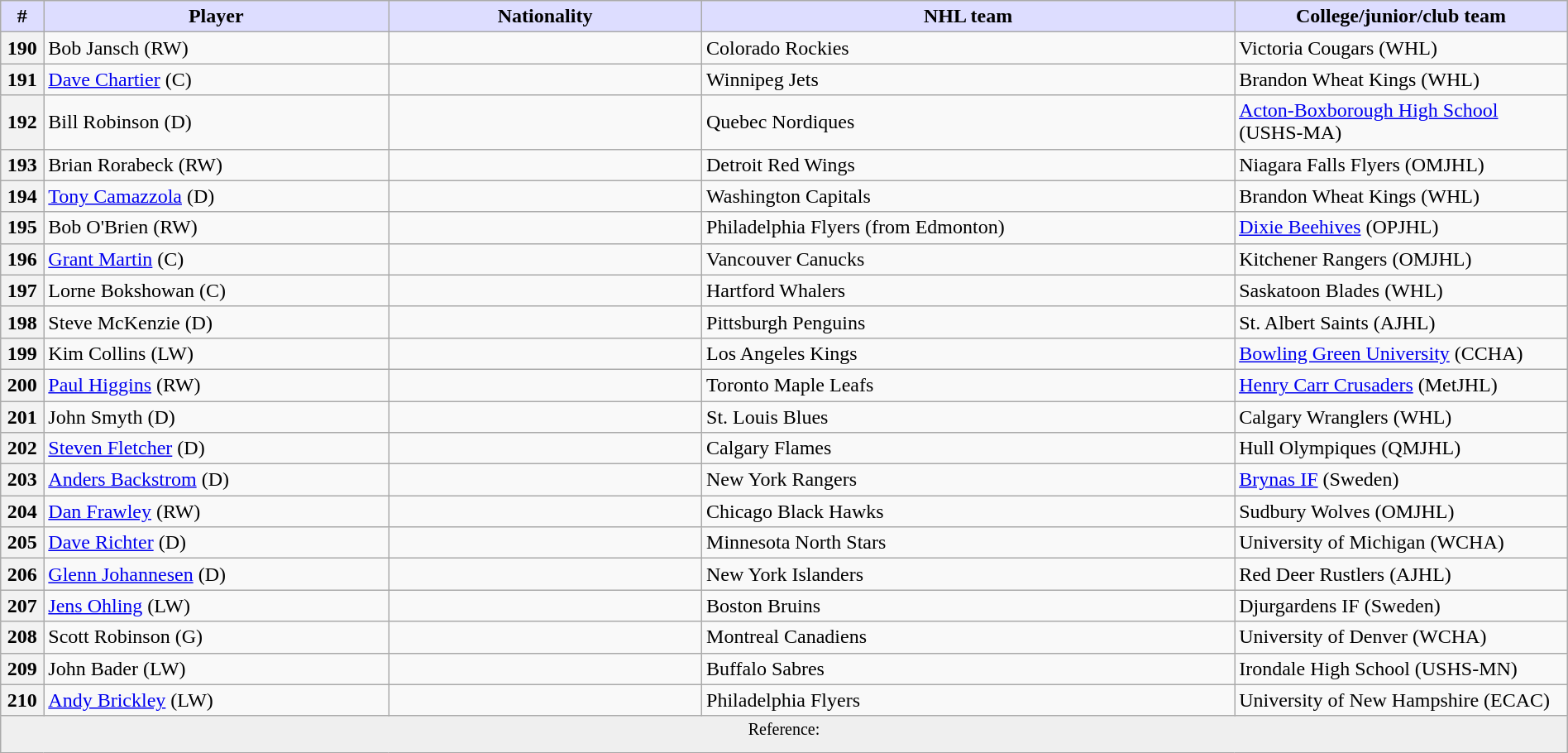<table class="wikitable" style="width: 100%">
<tr>
<th style="background:#ddf; width:2.75%;">#</th>
<th style="background:#ddf; width:22.0%;">Player</th>
<th style="background:#ddf; width:20.0%;">Nationality</th>
<th style="background:#ddf; width:34.0%;">NHL team</th>
<th style="background:#ddf; width:100.0%;">College/junior/club team</th>
</tr>
<tr>
<th>190</th>
<td>Bob Jansch (RW)</td>
<td></td>
<td>Colorado Rockies</td>
<td>Victoria Cougars (WHL)</td>
</tr>
<tr>
<th>191</th>
<td><a href='#'>Dave Chartier</a> (C)</td>
<td></td>
<td>Winnipeg Jets</td>
<td>Brandon Wheat Kings (WHL)</td>
</tr>
<tr>
<th>192</th>
<td>Bill Robinson (D)</td>
<td></td>
<td>Quebec Nordiques</td>
<td><a href='#'>Acton-Boxborough High School</a> (USHS-MA)</td>
</tr>
<tr>
<th>193</th>
<td>Brian Rorabeck (RW)</td>
<td></td>
<td>Detroit Red Wings</td>
<td>Niagara Falls Flyers (OMJHL)</td>
</tr>
<tr>
<th>194</th>
<td><a href='#'>Tony Camazzola</a> (D)</td>
<td></td>
<td>Washington Capitals</td>
<td>Brandon Wheat Kings (WHL)</td>
</tr>
<tr>
<th>195</th>
<td>Bob O'Brien (RW)</td>
<td></td>
<td>Philadelphia Flyers (from Edmonton)</td>
<td><a href='#'>Dixie Beehives</a> (OPJHL)</td>
</tr>
<tr>
<th>196</th>
<td><a href='#'>Grant Martin</a> (C)</td>
<td></td>
<td>Vancouver Canucks</td>
<td>Kitchener Rangers (OMJHL)</td>
</tr>
<tr>
<th>197</th>
<td>Lorne Bokshowan (C)</td>
<td></td>
<td>Hartford Whalers</td>
<td>Saskatoon Blades (WHL)</td>
</tr>
<tr>
<th>198</th>
<td>Steve McKenzie (D)</td>
<td></td>
<td>Pittsburgh Penguins</td>
<td>St. Albert Saints (AJHL)</td>
</tr>
<tr>
<th>199</th>
<td>Kim Collins (LW)</td>
<td></td>
<td>Los Angeles Kings</td>
<td><a href='#'>Bowling Green University</a> (CCHA)</td>
</tr>
<tr>
<th>200</th>
<td><a href='#'>Paul Higgins</a> (RW)</td>
<td></td>
<td>Toronto Maple Leafs</td>
<td><a href='#'>Henry Carr Crusaders</a> (MetJHL)</td>
</tr>
<tr>
<th>201</th>
<td>John Smyth (D)</td>
<td></td>
<td>St. Louis Blues</td>
<td>Calgary Wranglers (WHL)</td>
</tr>
<tr>
<th>202</th>
<td><a href='#'>Steven Fletcher</a> (D)</td>
<td></td>
<td>Calgary Flames</td>
<td>Hull Olympiques (QMJHL)</td>
</tr>
<tr>
<th>203</th>
<td><a href='#'>Anders Backstrom</a> (D)</td>
<td></td>
<td>New York Rangers</td>
<td><a href='#'>Brynas IF</a> (Sweden)</td>
</tr>
<tr>
<th>204</th>
<td><a href='#'>Dan Frawley</a> (RW)</td>
<td></td>
<td>Chicago Black Hawks</td>
<td>Sudbury Wolves (OMJHL)</td>
</tr>
<tr>
<th>205</th>
<td><a href='#'>Dave Richter</a> (D)</td>
<td></td>
<td>Minnesota North Stars</td>
<td>University of Michigan (WCHA)</td>
</tr>
<tr>
<th>206</th>
<td><a href='#'>Glenn Johannesen</a> (D)</td>
<td></td>
<td>New York Islanders</td>
<td>Red Deer Rustlers (AJHL)</td>
</tr>
<tr>
<th>207</th>
<td><a href='#'>Jens Ohling</a> (LW)</td>
<td></td>
<td>Boston Bruins</td>
<td>Djurgardens IF (Sweden)</td>
</tr>
<tr>
<th>208</th>
<td>Scott Robinson (G)</td>
<td></td>
<td>Montreal Canadiens</td>
<td>University of Denver (WCHA)</td>
</tr>
<tr>
<th>209</th>
<td>John Bader (LW)</td>
<td></td>
<td>Buffalo Sabres</td>
<td>Irondale High School (USHS-MN)</td>
</tr>
<tr>
<th>210</th>
<td><a href='#'>Andy Brickley</a> (LW)</td>
<td></td>
<td>Philadelphia Flyers</td>
<td>University of New Hampshire (ECAC)</td>
</tr>
<tr>
<td align=center colspan="6" bgcolor="#efefef"><sup>Reference: </sup></td>
</tr>
</table>
